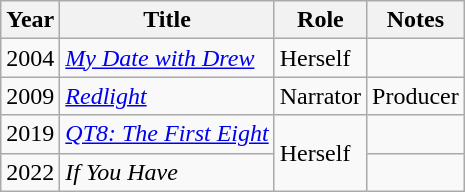<table class="wikitable sortable">
<tr>
<th>Year</th>
<th>Title</th>
<th>Role</th>
<th>Notes</th>
</tr>
<tr>
<td>2004</td>
<td><em><a href='#'>My Date with Drew</a></em></td>
<td>Herself</td>
<td></td>
</tr>
<tr>
<td>2009</td>
<td><em><a href='#'>Redlight</a></em></td>
<td>Narrator</td>
<td>Producer</td>
</tr>
<tr>
<td>2019</td>
<td><em><a href='#'>QT8: The First Eight</a></em></td>
<td rowspan="2">Herself</td>
<td></td>
</tr>
<tr>
<td>2022</td>
<td><em>If You Have</em></td>
<td></td>
</tr>
</table>
